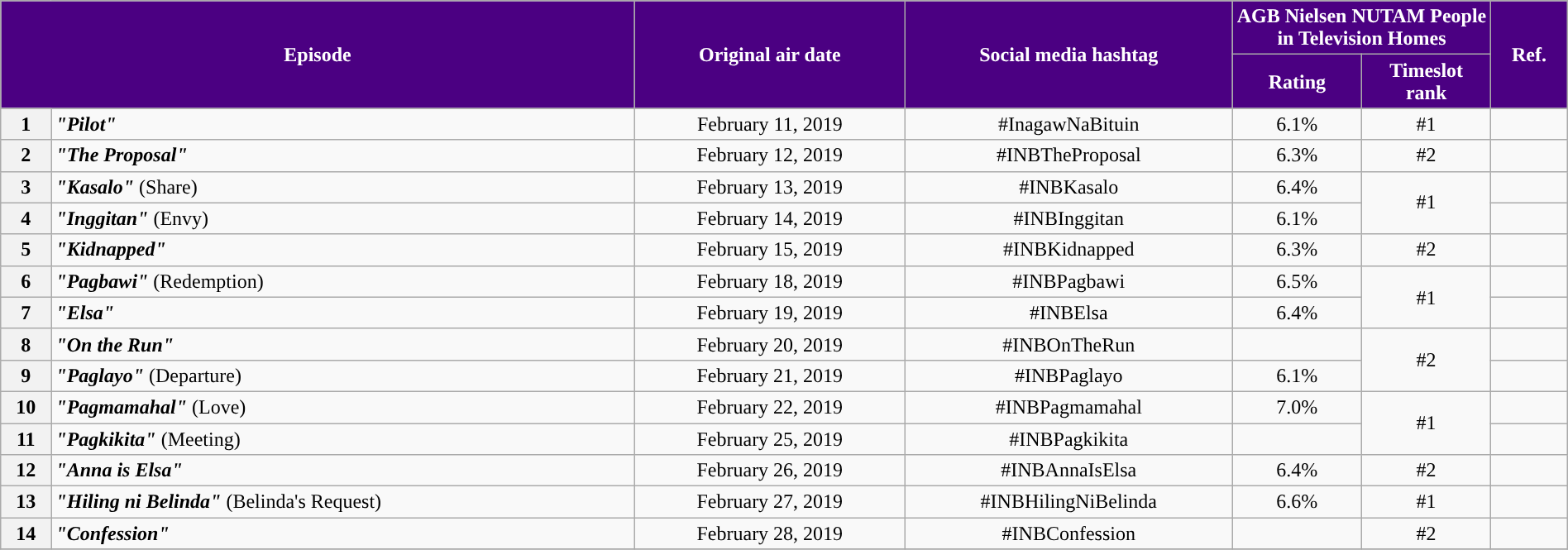<table class="wikitable" style="text-align:center; font-size:100%; line-height:18px;" width="100%">
<tr>
<th style="background-color:#4B0082; color:#ffffff;" colspan="2" rowspan="2">Episode</th>
<th style="background-color:#4B0082; color:white" rowspan="2">Original air date</th>
<th style="background-color:#4B0082; color:white" rowspan="2">Social media hashtag</th>
<th style="background-color:#4B0082; color:#ffffff;" colspan="2">AGB Nielsen NUTAM People in Television Homes</th>
<th style="background-color:#4B0082;  color:#ffffff;" rowspan="2">Ref.</th>
</tr>
<tr>
<th style="background-color:#4B0082; width:75px; color:#ffffff;">Rating</th>
<th style="background-color:#4B0082;  width:75px; color:#ffffff;">Timeslot<br>rank</th>
</tr>
<tr>
<th>1</th>
<td style="text-align: left;"><strong><em>"Pilot"</em></strong></td>
<td>February 11, 2019</td>
<td>#InagawNaBituin</td>
<td>6.1%</td>
<td>#1</td>
<td></td>
</tr>
<tr>
<th>2</th>
<td style="text-align: left;"><strong><em>"The Proposal"</em></strong></td>
<td>February 12, 2019</td>
<td>#INBTheProposal</td>
<td>6.3%</td>
<td>#2</td>
<td></td>
</tr>
<tr>
<th>3</th>
<td style="text-align: left;"><strong><em>"Kasalo"</em></strong> (Share)</td>
<td>February 13, 2019</td>
<td>#INBKasalo</td>
<td>6.4%</td>
<td rowspan="2">#1</td>
<td></td>
</tr>
<tr>
<th>4</th>
<td style="text-align: left;"><strong><em>"Inggitan"</em></strong> (Envy)</td>
<td>February 14, 2019</td>
<td>#INBInggitan</td>
<td>6.1%</td>
<td></td>
</tr>
<tr>
<th>5</th>
<td style="text-align: left;"><strong><em>"Kidnapped"</em></strong></td>
<td>February 15, 2019</td>
<td>#INBKidnapped</td>
<td>6.3%</td>
<td>#2</td>
<td></td>
</tr>
<tr>
<th>6</th>
<td style="text-align: left;"><strong><em>"Pagbawi"</em></strong> (Redemption)</td>
<td>February 18, 2019</td>
<td>#INBPagbawi</td>
<td>6.5%</td>
<td rowspan="2">#1</td>
<td></td>
</tr>
<tr>
<th>7</th>
<td style="text-align: left;"><strong><em>"Elsa"</em></strong></td>
<td>February 19, 2019</td>
<td>#INBElsa</td>
<td>6.4%</td>
<td></td>
</tr>
<tr>
<th>8</th>
<td style="text-align: left;"><strong><em>"On the Run"</em></strong></td>
<td>February 20, 2019</td>
<td>#INBOnTheRun</td>
<td></td>
<td rowspan="2">#2</td>
<td></td>
</tr>
<tr>
<th>9</th>
<td style="text-align: left;"><strong><em>"Paglayo"</em></strong> (Departure)</td>
<td>February 21, 2019</td>
<td>#INBPaglayo</td>
<td>6.1%</td>
<td></td>
</tr>
<tr>
<th>10</th>
<td style="text-align: left;"><strong><em>"Pagmamahal"</em></strong> (Love)</td>
<td>February 22, 2019</td>
<td>#INBPagmamahal</td>
<td>7.0%</td>
<td rowspan="2">#1</td>
<td></td>
</tr>
<tr>
<th>11</th>
<td style="text-align: left;"><strong><em>"Pagkikita"</em></strong> (Meeting)</td>
<td>February 25, 2019</td>
<td>#INBPagkikita</td>
<td></td>
<td></td>
</tr>
<tr>
<th>12</th>
<td style="text-align: left;"><strong><em>"Anna is Elsa"</em></strong></td>
<td>February 26, 2019</td>
<td>#INBAnnaIsElsa</td>
<td>6.4%</td>
<td>#2</td>
<td></td>
</tr>
<tr>
<th>13</th>
<td style="text-align: left;"><strong><em>"Hiling ni Belinda"</em></strong> (Belinda's Request)</td>
<td>February 27, 2019</td>
<td>#INBHilingNiBelinda</td>
<td>6.6%</td>
<td>#1</td>
<td></td>
</tr>
<tr>
<th>14</th>
<td style="text-align: left;"><strong><em>"Confession"</em></strong></td>
<td>February 28, 2019</td>
<td>#INBConfession</td>
<td></td>
<td>#2</td>
<td></td>
</tr>
<tr>
</tr>
</table>
